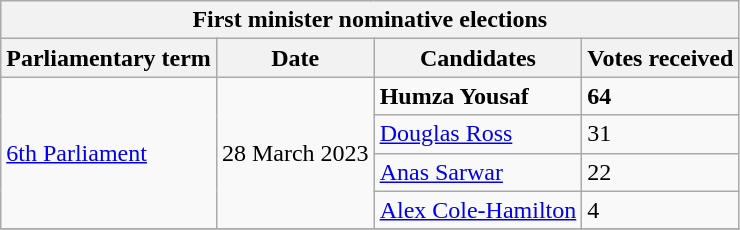<table class="wikitable">
<tr>
<th colspan=4>First minister nominative elections</th>
</tr>
<tr>
<th>Parliamentary term</th>
<th>Date</th>
<th colspan="1">Candidates</th>
<th>Votes received</th>
</tr>
<tr>
<td rowspan="4"><a href='#'>6th Parliament</a></td>
<td rowspan="4">28 March 2023</td>
<td> <strong>Humza Yousaf</strong></td>
<td><strong>64</strong></td>
</tr>
<tr>
<td> <a href='#'>Douglas Ross</a></td>
<td>31</td>
</tr>
<tr>
<td> <a href='#'>Anas Sarwar</a></td>
<td>22</td>
</tr>
<tr>
<td> <a href='#'>Alex Cole-Hamilton</a></td>
<td>4</td>
</tr>
<tr>
</tr>
</table>
